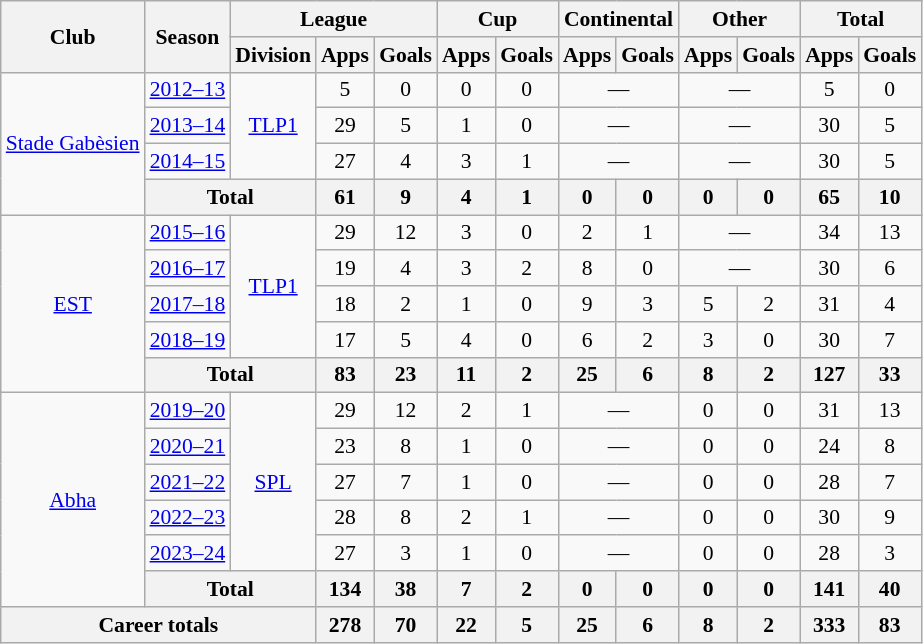<table class="wikitable" style="font-size:90%; text-align: center">
<tr>
<th rowspan=2>Club</th>
<th rowspan=2>Season</th>
<th colspan=3>League</th>
<th colspan=2>Cup</th>
<th colspan=2>Continental</th>
<th colspan=2>Other</th>
<th colspan=2>Total</th>
</tr>
<tr>
<th>Division</th>
<th>Apps</th>
<th>Goals</th>
<th>Apps</th>
<th>Goals</th>
<th>Apps</th>
<th>Goals</th>
<th>Apps</th>
<th>Goals</th>
<th>Apps</th>
<th>Goals</th>
</tr>
<tr>
<td rowspan=4><a href='#'>Stade Gabèsien</a></td>
<td><a href='#'>2012–13</a></td>
<td rowspan=3><a href='#'>TLP1</a></td>
<td>5</td>
<td>0</td>
<td>0</td>
<td>0</td>
<td colspan=2>—</td>
<td colspan=2>—</td>
<td>5</td>
<td>0</td>
</tr>
<tr>
<td><a href='#'>2013–14</a></td>
<td>29</td>
<td>5</td>
<td>1</td>
<td>0</td>
<td colspan=2>—</td>
<td colspan=2>—</td>
<td>30</td>
<td>5</td>
</tr>
<tr>
<td><a href='#'>2014–15</a></td>
<td>27</td>
<td>4</td>
<td>3</td>
<td>1</td>
<td colspan=2>—</td>
<td colspan=2>—</td>
<td>30</td>
<td>5</td>
</tr>
<tr>
<th colspan=2>Total</th>
<th>61</th>
<th>9</th>
<th>4</th>
<th>1</th>
<th>0</th>
<th>0</th>
<th>0</th>
<th>0</th>
<th>65</th>
<th>10</th>
</tr>
<tr>
<td rowspan=5><a href='#'>EST</a></td>
<td><a href='#'>2015–16</a></td>
<td rowspan=4><a href='#'>TLP1</a></td>
<td>29</td>
<td>12</td>
<td>3</td>
<td>0</td>
<td>2</td>
<td>1</td>
<td colspan=2>—</td>
<td>34</td>
<td>13</td>
</tr>
<tr>
<td><a href='#'>2016–17</a></td>
<td>19</td>
<td>4</td>
<td>3</td>
<td>2</td>
<td>8</td>
<td>0</td>
<td colspan=2>—</td>
<td>30</td>
<td>6</td>
</tr>
<tr>
<td><a href='#'>2017–18</a></td>
<td>18</td>
<td>2</td>
<td>1</td>
<td>0</td>
<td>9</td>
<td>3</td>
<td>5</td>
<td>2</td>
<td>31</td>
<td>4</td>
</tr>
<tr>
<td><a href='#'>2018–19</a></td>
<td>17</td>
<td>5</td>
<td>4</td>
<td>0</td>
<td>6</td>
<td>2</td>
<td>3</td>
<td>0</td>
<td>30</td>
<td>7</td>
</tr>
<tr>
<th colspan=2>Total</th>
<th>83</th>
<th>23</th>
<th>11</th>
<th>2</th>
<th>25</th>
<th>6</th>
<th>8</th>
<th>2</th>
<th>127</th>
<th>33</th>
</tr>
<tr>
<td rowspan=6><a href='#'>Abha</a></td>
<td><a href='#'>2019–20</a></td>
<td rowspan=5><a href='#'>SPL</a></td>
<td>29</td>
<td>12</td>
<td>2</td>
<td>1</td>
<td colspan=2>—</td>
<td>0</td>
<td>0</td>
<td>31</td>
<td>13</td>
</tr>
<tr>
<td><a href='#'>2020–21</a></td>
<td>23</td>
<td>8</td>
<td>1</td>
<td>0</td>
<td colspan=2>—</td>
<td>0</td>
<td>0</td>
<td>24</td>
<td>8</td>
</tr>
<tr>
<td><a href='#'>2021–22</a></td>
<td>27</td>
<td>7</td>
<td>1</td>
<td>0</td>
<td colspan=2>—</td>
<td>0</td>
<td>0</td>
<td>28</td>
<td>7</td>
</tr>
<tr>
<td><a href='#'>2022–23</a></td>
<td>28</td>
<td>8</td>
<td>2</td>
<td>1</td>
<td colspan=2>—</td>
<td>0</td>
<td>0</td>
<td>30</td>
<td>9</td>
</tr>
<tr>
<td><a href='#'>2023–24</a></td>
<td>27</td>
<td>3</td>
<td>1</td>
<td>0</td>
<td colspan=2>—</td>
<td>0</td>
<td>0</td>
<td>28</td>
<td>3</td>
</tr>
<tr>
<th colspan=2>Total</th>
<th>134</th>
<th>38</th>
<th>7</th>
<th>2</th>
<th>0</th>
<th>0</th>
<th>0</th>
<th>0</th>
<th>141</th>
<th>40</th>
</tr>
<tr>
<th colspan=3>Career totals</th>
<th>278</th>
<th>70</th>
<th>22</th>
<th>5</th>
<th>25</th>
<th>6</th>
<th>8</th>
<th>2</th>
<th>333</th>
<th>83</th>
</tr>
</table>
